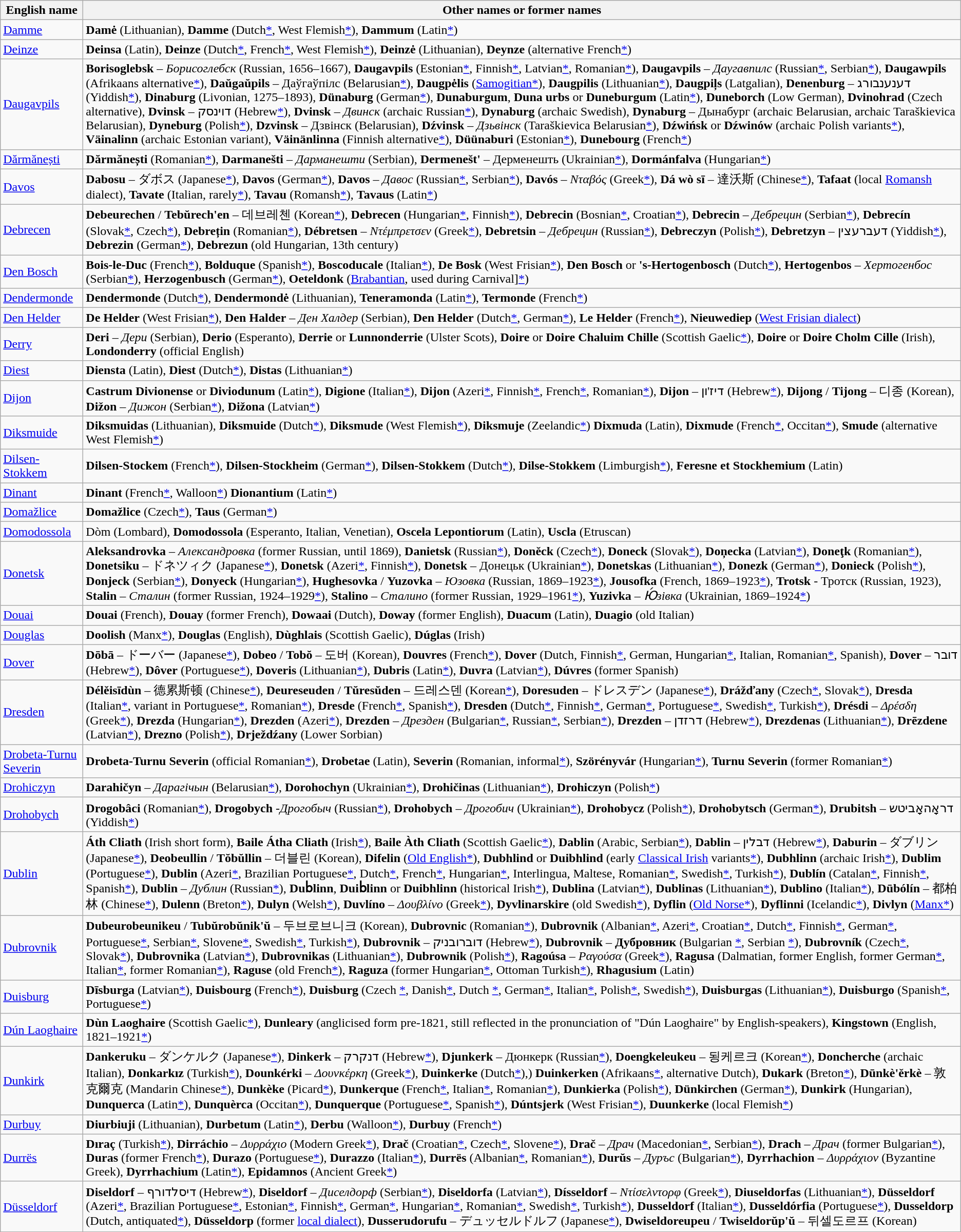<table class="wikitable">
<tr>
<th width="100">English name</th>
<th>Other names or former names</th>
</tr>
<tr>
<td><strong></strong> <a href='#'>Damme</a></td>
<td><strong>Damė</strong> (Lithuanian), <strong>Damme</strong> (Dutch<a href='#'>*</a>, West Flemish<a href='#'>*</a>), <strong>Dammum</strong> (Latin<a href='#'>*</a>)</td>
</tr>
<tr>
<td><strong></strong> <a href='#'>Deinze</a></td>
<td><strong>Deinsa</strong> (Latin), <strong>Deinze</strong> (Dutch<a href='#'>*</a>, French<a href='#'>*</a>, West Flemish<a href='#'>*</a>), <strong>Deinzė</strong> (Lithuanian), <strong>Deynze</strong> (alternative French<a href='#'>*</a>)</td>
</tr>
<tr>
<td> <a href='#'>Daugavpils</a></td>
<td><strong>Borisoglebsk</strong> – <em>Борисоглебск</em> (Russian, 1656–1667), <strong>Daugavpils</strong> (Estonian<a href='#'>*</a>, Finnish<a href='#'>*</a>, Latvian<a href='#'>*</a>, Romanian<a href='#'>*</a>), <strong>Daugavpils</strong> – <em>Даугавпилс</em> (Russian<a href='#'>*</a>, Serbian<a href='#'>*</a>), <strong>Daugawpils</strong> (Afrikaans alternative<a href='#'>*</a>), <strong>Daŭgaŭpils</strong> – Даўгаўпілс (Belarusian<a href='#'>*</a>), <strong>Daugpėlis</strong> (<a href='#'>Samogitian</a><a href='#'>*</a>), <strong>Daugpilis</strong> (Lithuanian<a href='#'>*</a>), <strong>Daugpiļs</strong> (Latgalian), <strong>Denenburg</strong> – דענענבורג (Yiddish<a href='#'>*</a>), <strong>Dinaburg</strong> (Livonian, 1275–1893), <strong>Dünaburg</strong> (German<a href='#'>*</a>), <strong>Dunaburgum</strong>, <strong>Duna urbs</strong> or <strong>Duneburgum</strong> (Latin<a href='#'>*</a>), <strong>Duneborch</strong> (Low German), <strong>Dvinohrad</strong> (Czech alternative), <strong>Dvinsk</strong> – דוינסק (Hebrew<a href='#'>*</a>), <strong>Dvinsk</strong> – <em>Двинcк</em> (archaic Russian<a href='#'>*</a>), <strong>Dynaburg</strong> (archaic Swedish), <strong>Dynaburg</strong> – Дынабург (archaic Belarusian, archaic Taraškievica Belarusian), <strong>Dyneburg</strong> (Polish<a href='#'>*</a>), <strong>Dzvinsk</strong> – Дзвінск (Belarusian), <strong>Dźvinsk</strong> – <em>Дзьвінск</em> (Taraškievica Belarusian<a href='#'>*</a>), <strong>Dźwińsk</strong> or <strong>Dźwinów</strong> (archaic Polish variants<a href='#'>*</a>), <strong>Väinalinn</strong> (archaic Estonian variant), <strong>Väinänlinna</strong> (Finnish alternative<a href='#'>*</a>), <strong>Düünaburi</strong> (Estonian<a href='#'>*</a>), <strong>Dunebourg</strong> (French<a href='#'>*</a>)</td>
</tr>
<tr>
<td> <a href='#'>Dărmănești</a></td>
<td><strong>Dărmănești</strong> (Romanian<a href='#'>*</a>), <strong>Darmanešti</strong> – <em>Дарманешти</em> (Serbian), <strong>Dermenešt' </strong> – Дерменешть (Ukrainian<a href='#'>*</a>), <strong>Dormánfalva</strong> (Hungarian<a href='#'>*</a>)</td>
</tr>
<tr>
<td> <a href='#'>Davos</a></td>
<td><strong>Dabosu</strong> – ダボス (Japanese<a href='#'>*</a>), <strong>Davos</strong> (German<a href='#'>*</a>), <strong>Davos</strong> – <em>Давос</em> (Russian<a href='#'>*</a>, Serbian<a href='#'>*</a>), <strong>Davós</strong> – <em>Νταβός</em> (Greek<a href='#'>*</a>), <strong>Dá wò sī</strong> – 達沃斯 (Chinese<a href='#'>*</a>), <strong>Tafaat</strong> (local <a href='#'>Romansh</a> dialect), <strong>Tavate</strong> (Italian, rarely<a href='#'>*</a>), <strong>Tavau</strong> (Romansh<a href='#'>*</a>), <strong>Tavaus</strong> (Latin<a href='#'>*</a>)</td>
</tr>
<tr>
<td> <a href='#'>Debrecen</a></td>
<td><strong>Debeurechen</strong> / <strong>Tebŭrech'en</strong> – 데브레첸 (Korean<a href='#'>*</a>), <strong>Debrecen</strong> (Hungarian<a href='#'>*</a>, Finnish<a href='#'>*</a>), <strong>Debrecin</strong> (Bosnian<a href='#'>*</a>, Croatian<a href='#'>*</a>), <strong>Debrecin</strong> – <em>Дeбрецин</em> (Serbian<a href='#'>*</a>), <strong>Debrecín</strong> (Slovak<a href='#'>*</a>, Czech<a href='#'>*</a>), <strong>Debrețin</strong> (Romanian<a href='#'>*</a>), <strong>Débretsen</strong> – <em>Ντέμπρετσεν</em> (Greek<a href='#'>*</a>), <strong>Debretsin</strong> – <em>Дeбрецин</em> (Russian<a href='#'>*</a>), <strong>Debreczyn</strong> (Polish<a href='#'>*</a>), <strong>Debretzyn</strong> – דעברעצין (Yiddish<a href='#'>*</a>), <strong>Debrezin</strong> (German<a href='#'>*</a>), <strong>Debrezun</strong> (old Hungarian, 13th century)</td>
</tr>
<tr>
<td> <a href='#'>Den Bosch</a></td>
<td><strong>Bois-le-Duc</strong> (French<a href='#'>*</a>), <strong>Bolduque</strong> (Spanish<a href='#'>*</a>), <strong>Boscoducale</strong> (Italian<a href='#'>*</a>), <strong>De Bosk</strong> (West Frisian<a href='#'>*</a>), <strong>Den Bosch</strong> or <strong> 's-Hertogenbosch</strong> (Dutch<a href='#'>*</a>), <strong>Hertogenbos</strong> – <em>Хертогенбос</em> (Serbian<a href='#'>*</a>), <strong>Herzogenbusch</strong> (German<a href='#'>*</a>), <strong>Oeteldonk</strong> (<a href='#'>Brabantian</a>, used during Carnival]<a href='#'>*</a>)</td>
</tr>
<tr>
<td><strong></strong> <a href='#'>Dendermonde</a></td>
<td><strong>Dendermonde</strong> (Dutch<a href='#'>*</a>), <strong>Dendermondė</strong> (Lithuanian), <strong>Teneramonda</strong> (Latin<a href='#'>*</a>), <strong>Termonde</strong> (French<a href='#'>*</a>)</td>
</tr>
<tr>
<td> <a href='#'>Den Helder</a></td>
<td><strong>De Helder</strong> (West Frisian<a href='#'>*</a>), <strong>Den Halder</strong> – <em>Ден Халдер</em> (Serbian), <strong>Den Helder</strong> (Dutch<a href='#'>*</a>, German<a href='#'>*</a>), <strong>Le Helder</strong> (French<a href='#'>*</a>), <strong>Nieuwediep</strong> (<a href='#'>West Frisian dialect</a>)</td>
</tr>
<tr>
<td>  <a href='#'>Derry</a></td>
<td><strong>Deri</strong> – <em>Дери</em> (Serbian), <strong>Derio</strong> (Esperanto), <strong>Derrie</strong> or <strong>Lunnonderrie</strong> (Ulster Scots), <strong>Doire</strong> or <strong>Doire Chaluim Chille</strong> (Scottish Gaelic<a href='#'>*</a>), <strong>Doire</strong> or <strong>Doire Cholm Cille</strong> (Irish), <strong>Londonderry</strong> (official English)</td>
</tr>
<tr>
<td><strong></strong> <a href='#'>Diest</a></td>
<td><strong>Diensta</strong> (Latin), <strong>Diest</strong> (Dutch<a href='#'>*</a>), <strong>Distas</strong> (Lithuanian<a href='#'>*</a>)</td>
</tr>
<tr>
<td> <a href='#'>Dijon</a></td>
<td><strong>Castrum Divionense</strong> or <strong>Diviodunum</strong> (Latin<a href='#'>*</a>), <strong>Digione</strong> (Italian<a href='#'>*</a>), <strong>Dijon</strong> (Azeri<a href='#'>*</a>, Finnish<a href='#'>*</a>, French<a href='#'>*</a>, Romanian<a href='#'>*</a>), <strong>Dijon</strong> – דיז'ון (Hebrew<a href='#'>*</a>), <strong>Dijong</strong> / <strong>Tijong</strong> – 디종 (Korean), <strong>Dižon</strong> – <em>Дижон</em> (Serbian<a href='#'>*</a>), <strong>Dižona</strong> (Latvian<a href='#'>*</a>)</td>
</tr>
<tr>
<td><strong></strong> <a href='#'>Diksmuide</a></td>
<td><strong>Diksmuidas</strong> (Lithuanian), <strong>Diksmuide</strong> (Dutch<a href='#'>*</a>), <strong>Diksmude</strong> (West Flemish<a href='#'>*</a>), <strong>Diksmuje</strong> (Zeelandic<a href='#'>*</a>) <strong>Dixmuda</strong> (Latin), <strong>Dixmude</strong> (French<a href='#'>*</a>, Occitan<a href='#'>*</a>), <strong>Smude</strong> (alternative West Flemish<a href='#'>*</a>)</td>
</tr>
<tr>
<td><strong></strong> <a href='#'>Dilsen-Stokkem</a></td>
<td><strong>Dilsen-Stockem</strong> (French<a href='#'>*</a>), <strong>Dilsen-Stockheim</strong> (German<a href='#'>*</a>), <strong>Dilsen-Stokkem</strong> (Dutch<a href='#'>*</a>), <strong>Dilse-Stokkem</strong> (Limburgish<a href='#'>*</a>), <strong>Feresne et Stockhemium</strong> (Latin)</td>
</tr>
<tr>
<td><strong></strong> <a href='#'>Dinant</a></td>
<td><strong>Dinant</strong> (French<a href='#'>*</a>, Walloon<a href='#'>*</a>) <strong>Dionantium</strong> (Latin<a href='#'>*</a>)</td>
</tr>
<tr>
<td> <a href='#'>Domažlice</a></td>
<td><strong>Domažlice</strong> (Czech<a href='#'>*</a>), <strong>Taus</strong> (German<a href='#'>*</a>)</td>
</tr>
<tr>
<td> <a href='#'>Domodossola</a></td>
<td>Dòm (Lombard), <strong>Domodossola</strong> (Esperanto, Italian, Venetian), <strong>Oscela Lepontiorum</strong> (Latin), <strong>Uscla</strong> (Etruscan)</td>
</tr>
<tr>
<td> <a href='#'>Donetsk</a></td>
<td><strong>Aleksandrovka</strong> – <em>Александровка</em> (former Russian, until 1869), <strong>Danietsk</strong> (Russian<a href='#'>*</a>), <strong>Doněck</strong> (Czech<a href='#'>*</a>), <strong>Doneck</strong> (Slovak<a href='#'>*</a>), <strong>Doņecka</strong> (Latvian<a href='#'>*</a>), <strong>Doneţk</strong> (Romanian<a href='#'>*</a>), <strong>Donetsiku</strong> – ドネツィク (Japanese<a href='#'>*</a>), <strong>Donetsk</strong> (Azeri<a href='#'>*</a>, Finnish<a href='#'>*</a>), <strong>Donetsk</strong> – Донецьк (Ukrainian<a href='#'>*</a>), <strong>Donetskas</strong> (Lithuanian<a href='#'>*</a>), <strong>Donezk</strong> (German<a href='#'>*</a>), <strong>Donieck</strong> (Polish<a href='#'>*</a>), <strong>Donjeck</strong> (Serbian<a href='#'>*</a>), <strong>Donyeck</strong> (Hungarian<a href='#'>*</a>), <strong>Hughesovka</strong> / <strong>Yuzovka</strong>  – <em>Юзовка</em> (Russian, 1869–1923<a href='#'>*</a>), <strong>Jousofka</strong> (French, 1869–1923<a href='#'>*</a>), <strong>Trotsk</strong> - Тротск (Russian, 1923), <strong>Stalin</strong> – <em>Сталин</em> (former Russian, 1924–1929<a href='#'>*</a>), <strong>Stalino</strong> – <em>Сталино</em> (former Russian, 1929–1961<a href='#'>*</a>), <strong>Yuzivka</strong> – <em>Ю́зівка</em> (Ukrainian, 1869–1924<a href='#'>*</a>)</td>
</tr>
<tr>
<td> <a href='#'>Douai</a></td>
<td><strong>Douai</strong> (French), <strong>Douay</strong> (former French), <strong>Dowaai</strong> (Dutch), <strong>Doway</strong> (former English), <strong>Duacum</strong> (Latin), <strong>Duagio</strong> (old Italian)</td>
</tr>
<tr>
<td> <a href='#'>Douglas</a></td>
<td><strong>Doolish</strong> (Manx<a href='#'>*</a>), <strong>Douglas</strong> (English), <strong>Dùghlais</strong> (Scottish Gaelic), <strong>Dúglas</strong> (Irish)</td>
</tr>
<tr>
<td> <a href='#'>Dover</a></td>
<td><strong>Dōbā</strong> – ドーバー (Japanese<a href='#'>*</a>), <strong>Dobeo</strong> / <strong>Tobŏ</strong> – 도버 (Korean), <strong>Douvres</strong> (French<a href='#'>*</a>), <strong>Dover</strong> (Dutch, Finnish<a href='#'>*</a>, German, Hungarian<a href='#'>*</a>, Italian, Romanian<a href='#'>*</a>, Spanish), <strong>Dover</strong> – דובר (Hebrew<a href='#'>*</a>), <strong>Dôver</strong> (Portuguese<a href='#'>*</a>), <strong>Doveris</strong> (Lithuanian<a href='#'>*</a>), <strong>Dubris</strong> (Latin<a href='#'>*</a>), <strong>Duvra</strong> (Latvian<a href='#'>*</a>), <strong>Dúvres</strong> (former Spanish)</td>
</tr>
<tr>
<td> <a href='#'>Dresden</a></td>
<td><strong>Délěisīdùn</strong> – 德累斯顿 (Chinese<a href='#'>*</a>), <strong>Deureseuden</strong> / <strong>Tŭresŭden</strong> – 드레스덴 (Korean<a href='#'>*</a>), <strong>Doresuden</strong> – ドレスデン (Japanese<a href='#'>*</a>), <strong>Drážďany</strong> (Czech<a href='#'>*</a>, Slovak<a href='#'>*</a>), <strong>Dresda</strong> (Italian<a href='#'>*</a>, variant in Portuguese<a href='#'>*</a>, Romanian<a href='#'>*</a>), <strong>Dresde</strong> (French<a href='#'>*</a>, Spanish<a href='#'>*</a>), <strong>Dresden</strong> (Dutch<a href='#'>*</a>, Finnish<a href='#'>*</a>, German<a href='#'>*</a>, Portuguese<a href='#'>*</a>, Swedish<a href='#'>*</a>, Turkish<a href='#'>*</a>), <strong>Drésdi</strong> – <em>Δρέσδη</em> (Greek<a href='#'>*</a>), <strong>Drezda</strong> (Hungarian<a href='#'>*</a>), <strong>Drezden</strong> (Azeri<a href='#'>*</a>), <strong>Drezden</strong> – <em>Дрезден</em> (Bulgarian<a href='#'>*</a>, Russian<a href='#'>*</a>, Serbian<a href='#'>*</a>), <strong>Drezden</strong> – דרזדן (Hebrew<a href='#'>*</a>), <strong>Drezdenas</strong> (Lithuanian<a href='#'>*</a>), <strong>Drēzdene</strong> (Latvian<a href='#'>*</a>), <strong>Drezno</strong> (Polish<a href='#'>*</a>), <strong>Drježdźany</strong> (Lower Sorbian)</td>
</tr>
<tr>
<td> <a href='#'>Drobeta-Turnu Severin</a></td>
<td><strong>Drobeta-Turnu Severin</strong> (official Romanian<a href='#'>*</a>), <strong>Drobetae</strong> (Latin), <strong>Severin</strong> (Romanian, informal<a href='#'>*</a>), <strong>Szörényvár</strong> (Hungarian<a href='#'>*</a>), <strong>Turnu Severin</strong> (former Romanian<a href='#'>*</a>)</td>
</tr>
<tr>
<td> <a href='#'>Drohiczyn</a></td>
<td><strong>Darahičyn</strong> – <em>Дарагічын</em> (Belarusian<a href='#'>*</a>), <strong>Dorohochyn</strong> (Ukrainian<a href='#'>*</a>), <strong>Drohičinas</strong> (Lithuanian<a href='#'>*</a>), <strong>Drohiczyn</strong> (Polish<a href='#'>*</a>)</td>
</tr>
<tr>
<td> <a href='#'>Drohobych</a></td>
<td><strong>Drogobâci</strong> (Romanian<a href='#'>*</a>), <strong>Drogobych</strong> -<em>Дрогобыч</em> (Russian<a href='#'>*</a>), <strong>Drohobych</strong> – <em>Дрогобич</em> (Ukrainian<a href='#'>*</a>), <strong>Drohobycz</strong> (Polish<a href='#'>*</a>), <strong>Drohobytsch</strong> (German<a href='#'>*</a>), <strong>Drubitsh</strong> – דראָהאָביטש (Yiddish<a href='#'>*</a>)</td>
</tr>
<tr>
<td> <a href='#'>Dublin</a></td>
<td><strong>Áth Cliath</strong> (Irish short form), <strong>Baile Átha Cliath</strong> (Irish<a href='#'>*</a>), <strong>Baile Àth Cliath</strong> (Scottish Gaelic<a href='#'>*</a>), <strong>Dablin</strong> (Arabic, Serbian<a href='#'>*</a>), <strong>Dablin</strong> – דבלין (Hebrew<a href='#'>*</a>), <strong>Daburin</strong> – ダブリン (Japanese<a href='#'>*</a>), <strong>Deobeullin</strong> / <strong>Tŏbŭllin</strong> – 더블린 (Korean), <strong>Difelin</strong> (<a href='#'>Old English</a><a href='#'>*</a>), <strong>Dubhlind</strong> or <strong>Duibhlind</strong> (early <a href='#'>Classical Irish</a> variants<a href='#'>*</a>), <strong>Dubhlinn</strong> (archaic Irish<a href='#'>*</a>), <strong>Dublim</strong> (Portuguese<a href='#'>*</a>), <strong>Dublin</strong> (Azeri<a href='#'>*</a>, Brazilian Portuguese<a href='#'>*</a>, Dutch<a href='#'>*</a>, French<a href='#'>*</a>, Hungarian<a href='#'>*</a>, Interlingua, Maltese, Romanian<a href='#'>*</a>, Swedish<a href='#'>*</a>, Turkish<a href='#'>*</a>), <strong>Dublín</strong> (Catalan<a href='#'>*</a>, Finnish<a href='#'>*</a>, Spanish<a href='#'>*</a>), <strong>Dublin</strong> – <em>Дублин</em> (Russian<a href='#'>*</a>), <strong>Duḃlinn</strong>, <strong>Duiḃlinn</strong> or <strong>Duibhlinn</strong> (historical Irish<a href='#'>*</a>), <strong>Dublina</strong> (Latvian<a href='#'>*</a>), <strong>Dublinas</strong> (Lithuanian<a href='#'>*</a>), <strong>Dublino</strong> (Italian<a href='#'>*</a>), <strong>Dūbólín</strong> – 都柏林 (Chinese<a href='#'>*</a>), <strong>Dulenn</strong> (Breton<a href='#'>*</a>), <strong>Dulyn</strong> (Welsh<a href='#'>*</a>), <strong>Duvlíno</strong> – <em>Δουβλίνο</em> (Greek<a href='#'>*</a>), <strong>Dyvlinarskire</strong> (old Swedish<a href='#'>*</a>), <strong>Dyflin</strong> (<a href='#'>Old Norse</a><a href='#'>*</a>), <strong>Dyflinni</strong> (Icelandic<a href='#'>*</a>), <strong>Divlyn</strong> (<a href='#'>Manx</a><a href='#'>*</a>)</td>
</tr>
<tr>
<td> <a href='#'>Dubrovnik</a></td>
<td><strong>Dubeurobeunikeu</strong> / <strong>Tubŭrobŭnik'ŭ</strong> – 두브로브니크 (Korean), <strong>Dubrovnic</strong> (Romanian<a href='#'>*</a>), <strong>Dubrovnik</strong> (Albanian<a href='#'>*</a>, Azeri<a href='#'>*</a>, Croatian<a href='#'>*</a>, Dutch<a href='#'>*</a>, Finnish<a href='#'>*</a>, German<a href='#'>*</a>,  Portuguese<a href='#'>*</a>, Serbian<a href='#'>*</a>, Slovene<a href='#'>*</a>, Swedish<a href='#'>*</a>, Turkish<a href='#'>*</a>), <strong>Dubrovnik</strong> – דוברובניק (Hebrew<a href='#'>*</a>), <strong>Dubrovnik</strong> – <strong>Дубровник</strong> (Bulgarian <a href='#'>*</a>, Serbian <a href='#'>*</a>), <strong>Dubrovník</strong> (Czech<a href='#'>*</a>, Slovak<a href='#'>*</a>), <strong>Dubrovnika</strong> (Latvian<a href='#'>*</a>), <strong>Dubrovnikas</strong> (Lithuanian<a href='#'>*</a>), <strong>Dubrownik</strong> (Polish<a href='#'>*</a>), <strong>Ragoúsa</strong> – <em>Ραγούσα</em> (Greek<a href='#'>*</a>), <strong>Ragusa</strong> (Dalmatian, former English, former German<a href='#'>*</a>, Italian<a href='#'>*</a>, former Romanian<a href='#'>*</a>), <strong>Raguse</strong> (old French<a href='#'>*</a>), <strong>Raguza</strong> (former Hungarian<a href='#'>*</a>, Ottoman Turkish<a href='#'>*</a>), <strong>Rhagusium</strong> (Latin)</td>
</tr>
<tr>
<td> <a href='#'>Duisburg</a></td>
<td><strong>Dīsburga</strong> (Latvian<a href='#'>*</a>), <strong>Duisbourg</strong> (French<a href='#'>*</a>), <strong>Duisburg</strong> (Czech <a href='#'>*</a>, Danish<a href='#'>*</a>, Dutch <a href='#'>*</a>, German<a href='#'>*</a>, Italian<a href='#'>*</a>, Polish<a href='#'>*</a>, Swedish<a href='#'>*</a>), <strong>Duisburgas</strong> (Lithuanian<a href='#'>*</a>), <strong>Duisburgo</strong> (Spanish<a href='#'>*</a>, Portuguese<a href='#'>*</a>)</td>
</tr>
<tr>
<td> <a href='#'>Dún Laoghaire</a></td>
<td><strong>Dùn Laoghaire</strong> (Scottish Gaelic<a href='#'>*</a>), <strong>Dunleary</strong> (anglicised form pre-1821, still reflected in the pronunciation of "Dún Laoghaire" by English-speakers), <strong>Kingstown</strong> (English, 1821–1921<a href='#'>*</a>)</td>
</tr>
<tr>
<td> <a href='#'>Dunkirk</a></td>
<td><strong>Dankeruku</strong> – ダンケルク (Japanese<a href='#'>*</a>), <strong>Dinkerk</strong> – דנקרק (Hebrew<a href='#'>*</a>), <strong>Djunkerk</strong> – Дюнкерк (Russian<a href='#'>*</a>), <strong>Doengkeleukeu</strong> – 됭케르크 (Korean<a href='#'>*</a>), <strong>Doncherche</strong> (archaic Italian), <strong>Donkarkız</strong> (Turkish<a href='#'>*</a>), <strong>Dounkérki</strong> – <em>Δουνκέρκη</em> (Greek<a href='#'>*</a>), <strong>Duinkerke</strong> (Dutch<a href='#'>*</a>),) <strong>Duinkerken</strong> (Afrikaans<a href='#'>*</a>, alternative Dutch), <strong>Dukark</strong> (Breton<a href='#'>*</a>), <strong>Dūnkè'ěrkè</strong> – 敦克爾克 (Mandarin Chinese<a href='#'>*</a>), <strong>Dunkèke</strong> (Picard<a href='#'>*</a>), <strong>Dunkerque</strong> (French<a href='#'>*</a>, Italian<a href='#'>*</a>, Romanian<a href='#'>*</a>), <strong>Dunkierka</strong> (Polish<a href='#'>*</a>), <strong>Dünkirchen</strong> (German<a href='#'>*</a>), <strong>Dunkirk</strong> (Hungarian), <strong>Dunquerca</strong> (Latin<a href='#'>*</a>), <strong>Dunquèrca</strong> (Occitan<a href='#'>*</a>), <strong>Dunquerque</strong> (Portuguese<a href='#'>*</a>, Spanish<a href='#'>*</a>), <strong>Dúntsjerk</strong> (West Frisian<a href='#'>*</a>), <strong>Duunkerke</strong> (local Flemish<a href='#'>*</a>)</td>
</tr>
<tr>
<td><strong></strong> <a href='#'>Durbuy</a></td>
<td><strong>Diurbiuji</strong> (Lithuanian), <strong>Durbetum</strong> (Latin<a href='#'>*</a>), <strong>Derbu</strong> (Walloon<a href='#'>*</a>), <strong>Durbuy</strong> (French<a href='#'>*</a>)</td>
</tr>
<tr>
<td> <a href='#'>Durrës</a></td>
<td><strong>Dıraç</strong> (Turkish<a href='#'>*</a>), <strong>Dirráchio</strong> – <em>Δυρράχιο</em> (Modern Greek<a href='#'>*</a>), <strong>Drač</strong> (Croatian<a href='#'>*</a>, Czech<a href='#'>*</a>, Slovene<a href='#'>*</a>), <strong>Drač</strong> – <em>Драч</em> (Macedonian<a href='#'>*</a>, Serbian<a href='#'>*</a>), <strong>Drach</strong> – <em>Драч</em> (former Bulgarian<a href='#'>*</a>), <strong>Duras</strong> (former French<a href='#'>*</a>), <strong>Durazo</strong> (Portuguese<a href='#'>*</a>), <strong>Durazzo</strong> (Italian<a href='#'>*</a>), <strong>Durrës</strong> (Albanian<a href='#'>*</a>, Romanian<a href='#'>*</a>), <strong>Durŭs</strong> – <em>Дуръс</em> (Bulgarian<a href='#'>*</a>), <strong>Dyrrhachion</strong> – <em>Δυρράχιον</em> (Byzantine Greek), <strong>Dyrrhachium</strong> (Latin<a href='#'>*</a>), <strong>Epidamnos</strong> (Ancient Greek<a href='#'>*</a>)</td>
</tr>
<tr>
<td> <a href='#'>Düsseldorf</a></td>
<td><strong>Diseldorf</strong> – דיסלדורף (Hebrew<a href='#'>*</a>), <strong>Diseldorf</strong> – <em>Диселдорф</em> (Serbian<a href='#'>*</a>), <strong>Diseldorfa</strong> (Latvian<a href='#'>*</a>), <strong>Dísseldorf</strong> – <em>Ντίσελντορφ</em> (Greek<a href='#'>*</a>), <strong>Diuseldorfas</strong> (Lithuanian<a href='#'>*</a>), <strong>Düsseldorf</strong> (Azeri<a href='#'>*</a>, Brazilian Portuguese<a href='#'>*</a>, Estonian<a href='#'>*</a>, Finnish<a href='#'>*</a>, German<a href='#'>*</a>, Hungarian<a href='#'>*</a>, Romanian<a href='#'>*</a>, Swedish<a href='#'>*</a>, Turkish<a href='#'>*</a>), <strong>Dusseldorf</strong> (Italian<a href='#'>*</a>), <strong>Dusseldórfia</strong> (Portuguese<a href='#'>*</a>), <strong>Dusseldorp</strong> (Dutch, antiquated<a href='#'>*</a>), <strong>Düsseldorp</strong> (former <a href='#'>local dialect</a>), <strong>Dusserudorufu</strong> – デュッセルドルフ (Japanese<a href='#'>*</a>), <strong>Dwiseldoreupeu</strong> / <strong>Twiseldorŭp'ŭ</strong> – 뒤셀도르프 (Korean)</td>
</tr>
</table>
